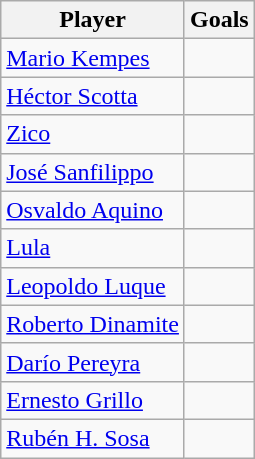<table class= "wikitable sortable">
<tr>
<th>Player</th>
<th>Goals</th>
</tr>
<tr>
<td> <a href='#'>Mario Kempes</a></td>
<td></td>
</tr>
<tr>
<td> <a href='#'>Héctor Scotta</a></td>
<td></td>
</tr>
<tr>
<td> <a href='#'>Zico</a></td>
<td></td>
</tr>
<tr>
<td> <a href='#'>José Sanfilippo</a></td>
<td></td>
</tr>
<tr>
<td> <a href='#'>Osvaldo Aquino</a></td>
<td></td>
</tr>
<tr>
<td> <a href='#'>Lula</a></td>
<td></td>
</tr>
<tr>
<td> <a href='#'>Leopoldo Luque</a></td>
<td></td>
</tr>
<tr>
<td> <a href='#'>Roberto Dinamite</a></td>
<td></td>
</tr>
<tr>
<td> <a href='#'>Darío Pereyra</a></td>
<td></td>
</tr>
<tr>
<td> <a href='#'>Ernesto Grillo</a></td>
<td></td>
</tr>
<tr>
<td> <a href='#'>Rubén H. Sosa</a></td>
<td></td>
</tr>
</table>
